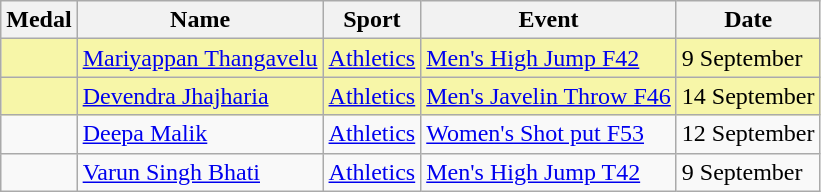<table class="wikitable">
<tr>
<th>Medal</th>
<th>Name</th>
<th>Sport</th>
<th>Event</th>
<th>Date</th>
</tr>
<tr>
<td style="background:#f7f6a8;"></td>
<td style="background:#f7f6a8;"><a href='#'>Mariyappan Thangavelu</a></td>
<td style="background:#f7f6a8;"><a href='#'>Athletics</a></td>
<td style="background:#f7f6a8;"><a href='#'>Men's High Jump F42</a></td>
<td style="background:#f7f6a8;">9 September</td>
</tr>
<tr>
<td style="background:#f7f6a8;"></td>
<td style="background:#f7f6a8;"><a href='#'>Devendra Jhajharia</a></td>
<td style="background:#f7f6a8;"><a href='#'>Athletics</a></td>
<td style="background:#f7f6a8;"><a href='#'>Men's Javelin Throw F46</a></td>
<td style="background:#f7f6a8;">14 September</td>
</tr>
<tr>
<td></td>
<td><a href='#'>Deepa Malik</a></td>
<td><a href='#'>Athletics</a></td>
<td><a href='#'>Women's Shot put F53</a></td>
<td>12 September</td>
</tr>
<tr>
<td></td>
<td><a href='#'>Varun Singh Bhati</a></td>
<td><a href='#'>Athletics</a></td>
<td><a href='#'>Men's High Jump T42</a></td>
<td>9 September</td>
</tr>
</table>
